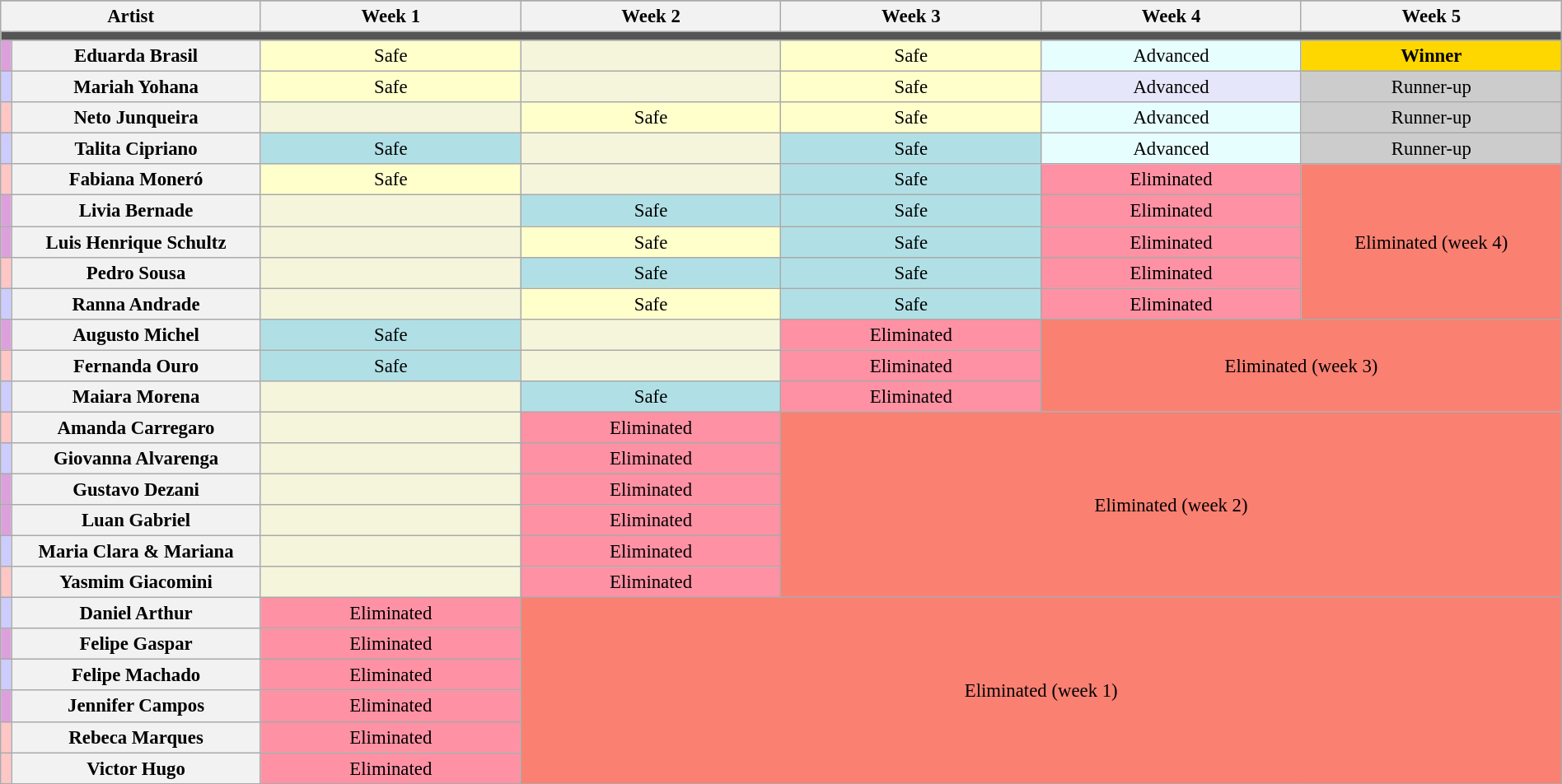<table class="wikitable" style="text-align:center; font-size:95%; width:100%;">
<tr>
</tr>
<tr>
<th width=15% colspan=2>Artist</th>
<th width=15%>Week 1</th>
<th width=15%>Week 2</th>
<th width=15%>Week 3</th>
<th width=15%>Week 4</th>
<th width=15%>Week 5</th>
</tr>
<tr>
<td colspan=7 style="background:#555555;"></td>
</tr>
<tr>
<td bgcolor=DDA0DD></td>
<th>Eduarda Brasil</th>
<td bgcolor=FFFFCC>Safe</td>
<td bgcolor=F5F5DC></td>
<td bgcolor=FFFFCC>Safe</td>
<td bgcolor=E7FEFF>Advanced</td>
<td bgcolor=FFD700><strong>Winner</strong></td>
</tr>
<tr>
<td bgcolor=CCCCFF></td>
<th>Mariah Yohana</th>
<td bgcolor=FFFFCC>Safe</td>
<td bgcolor=F5F5DC></td>
<td bgcolor=FFFFCC>Safe</td>
<td bgcolor=E6E6FA>Advanced</td>
<td bgcolor=CCCCCC>Runner-up</td>
</tr>
<tr>
<td bgcolor=FFC6C6></td>
<th>Neto Junqueira</th>
<td bgcolor=F5F5DC></td>
<td bgcolor=FFFFCC>Safe</td>
<td bgcolor=FFFFCC>Safe</td>
<td bgcolor=E7FEFF>Advanced</td>
<td bgcolor=CCCCCC>Runner-up</td>
</tr>
<tr>
<td bgcolor=CCCCFF></td>
<th>Talita Cipriano</th>
<td bgcolor=B0E0E6>Safe</td>
<td bgcolor=F5F5DC></td>
<td bgcolor=B0E0E6>Safe</td>
<td bgcolor=E7FEFF>Advanced</td>
<td bgcolor=CCCCCC>Runner-up</td>
</tr>
<tr>
<td bgcolor=FFC6C6></td>
<th>Fabiana Moneró</th>
<td bgcolor=FFFFCC>Safe</td>
<td bgcolor=F5F5DC></td>
<td bgcolor=B0E0E6>Safe</td>
<td bgcolor=FF91A4>Eliminated</td>
<td bgcolor=FA8072 rowspan=5>Eliminated (week 4)</td>
</tr>
<tr>
<td bgcolor=DDA0DD></td>
<th>Livia Bernade</th>
<td bgcolor=F5F5DC></td>
<td bgcolor=B0E0E6>Safe</td>
<td bgcolor=B0E0E6>Safe</td>
<td bgcolor=FF91A4>Eliminated</td>
</tr>
<tr>
<td bgcolor=DDA0DD></td>
<th>Luis Henrique Schultz</th>
<td bgcolor=F5F5DC></td>
<td bgcolor=FFFFCC>Safe</td>
<td bgcolor=B0E0E6>Safe</td>
<td bgcolor=FF91A4>Eliminated</td>
</tr>
<tr>
<td bgcolor=FFC6C6></td>
<th>Pedro Sousa</th>
<td bgcolor=F5F5DC></td>
<td bgcolor=B0E0E6>Safe</td>
<td bgcolor=B0E0E6>Safe</td>
<td bgcolor=FF91A4>Eliminated</td>
</tr>
<tr>
<td bgcolor=CCCCFF></td>
<th>Ranna Andrade</th>
<td bgcolor=F5F5DC></td>
<td bgcolor=FFFFCC>Safe</td>
<td bgcolor=B0E0E6>Safe</td>
<td bgcolor=FF91A4>Eliminated</td>
</tr>
<tr>
<td bgcolor=DDA0DD></td>
<th>Augusto Michel</th>
<td bgcolor=B0E0E6>Safe</td>
<td bgcolor=F5F5DC></td>
<td bgcolor=FF91A4>Eliminated</td>
<td bgcolor=FA8072 rowspan=3 colspan=2>Eliminated (week 3)</td>
</tr>
<tr>
<td bgcolor=FFC6C6></td>
<th>Fernanda Ouro</th>
<td bgcolor=B0E0E6>Safe</td>
<td bgcolor=F5F5DC></td>
<td bgcolor=FF91A4>Eliminated</td>
</tr>
<tr>
<td bgcolor=CCCCFF></td>
<th>Maiara Morena</th>
<td bgcolor=F5F5DC></td>
<td bgcolor=B0E0E6>Safe</td>
<td bgcolor=FF91A4>Eliminated</td>
</tr>
<tr>
<td bgcolor=FFC6C6></td>
<th>Amanda Carregaro</th>
<td bgcolor=F5F5DC></td>
<td bgcolor=FF91A4>Eliminated</td>
<td bgcolor=FA8072 rowspan=6 colspan=3>Eliminated (week 2)</td>
</tr>
<tr>
<td bgcolor=CCCCFF></td>
<th>Giovanna Alvarenga</th>
<td bgcolor=F5F5DC></td>
<td bgcolor=FF91A4>Eliminated</td>
</tr>
<tr>
<td bgcolor=DDA0DD></td>
<th>Gustavo Dezani</th>
<td bgcolor=F5F5DC></td>
<td bgcolor=FF91A4>Eliminated</td>
</tr>
<tr>
<td bgcolor=DDA0DD></td>
<th>Luan Gabriel</th>
<td bgcolor=F5F5DC></td>
<td bgcolor=FF91A4>Eliminated</td>
</tr>
<tr>
<td bgcolor=CCCCFF></td>
<th>Maria Clara & Mariana</th>
<td bgcolor=F5F5DC></td>
<td bgcolor=FF91A4>Eliminated</td>
</tr>
<tr>
<td bgcolor=FFC6C6></td>
<th>Yasmim Giacomini</th>
<td bgcolor=F5F5DC></td>
<td bgcolor=FF91A4>Eliminated</td>
</tr>
<tr>
<td bgcolor=CCCCFF></td>
<th>Daniel Arthur</th>
<td bgcolor=FF91A4>Eliminated</td>
<td bgcolor=FA8072 rowspan=6 colspan=4>Eliminated (week 1)</td>
</tr>
<tr>
<td bgcolor=DDA0DD></td>
<th>Felipe Gaspar</th>
<td bgcolor=FF91A4>Eliminated</td>
</tr>
<tr>
<td bgcolor=CCCCFF></td>
<th>Felipe Machado</th>
<td bgcolor=FF91A4>Eliminated</td>
</tr>
<tr>
<td bgcolor=DDA0DD></td>
<th>Jennifer Campos</th>
<td bgcolor=FF91A4>Eliminated</td>
</tr>
<tr>
<td bgcolor=FFC6C6></td>
<th>Rebeca Marques</th>
<td bgcolor=FF91A4>Eliminated</td>
</tr>
<tr>
<td bgcolor=FFC6C6></td>
<th>Victor Hugo</th>
<td bgcolor=FF91A4>Eliminated</td>
</tr>
<tr>
</tr>
</table>
